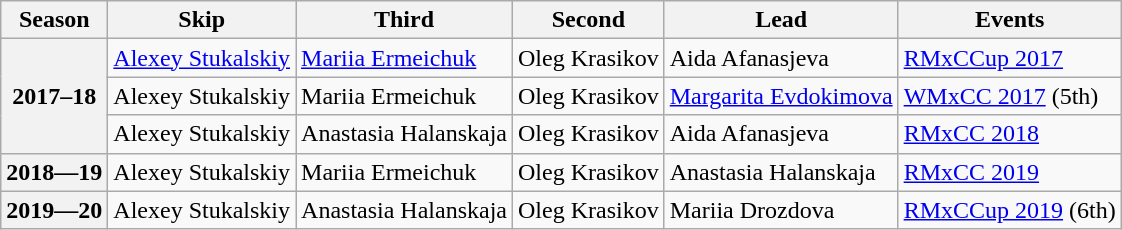<table class="wikitable">
<tr>
<th scope="col">Season</th>
<th scope="col">Skip</th>
<th scope="col">Third</th>
<th scope="col">Second</th>
<th scope="col">Lead</th>
<th scope="col">Events</th>
</tr>
<tr>
<th scope="row" rowspan=3>2017–18</th>
<td><a href='#'>Alexey Stukalskiy</a></td>
<td><a href='#'>Mariia Ermeichuk</a></td>
<td>Oleg Krasikov</td>
<td>Aida Afanasjeva</td>
<td><a href='#'>RMxCCup 2017</a> </td>
</tr>
<tr>
<td>Alexey Stukalskiy</td>
<td>Mariia Ermeichuk</td>
<td>Oleg Krasikov</td>
<td><a href='#'>Margarita Evdokimova</a></td>
<td><a href='#'>WMxCC 2017</a> (5th)</td>
</tr>
<tr>
<td>Alexey Stukalskiy</td>
<td>Anastasia Halanskaja</td>
<td>Oleg Krasikov</td>
<td>Aida Afanasjeva</td>
<td><a href='#'>RMxCC 2018</a> </td>
</tr>
<tr>
<th scope="row">2018—19</th>
<td>Alexey Stukalskiy</td>
<td>Mariia Ermeichuk</td>
<td>Oleg Krasikov</td>
<td>Anastasia Halanskaja</td>
<td><a href='#'>RMxCC 2019</a> </td>
</tr>
<tr>
<th scope="row">2019—20</th>
<td>Alexey Stukalskiy</td>
<td>Anastasia Halanskaja</td>
<td>Oleg Krasikov</td>
<td>Mariia Drozdova</td>
<td><a href='#'>RMxCCup 2019</a> (6th)</td>
</tr>
</table>
